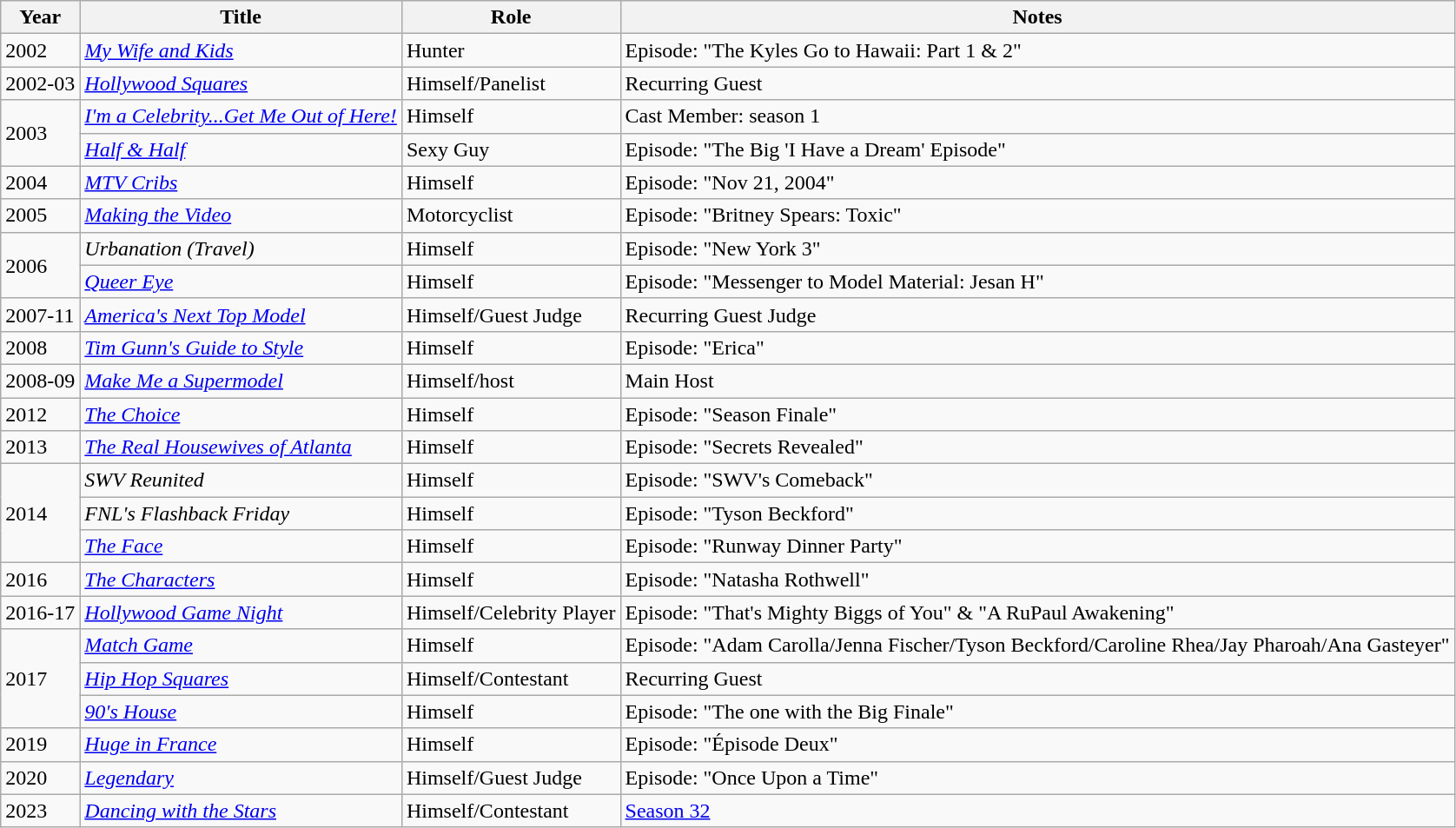<table class="wikitable sortable">
<tr>
<th>Year</th>
<th>Title</th>
<th>Role</th>
<th>Notes</th>
</tr>
<tr>
<td>2002</td>
<td><em><a href='#'>My Wife and Kids</a></em></td>
<td>Hunter</td>
<td>Episode: "The Kyles Go to Hawaii: Part 1 & 2"</td>
</tr>
<tr>
<td>2002-03</td>
<td><em><a href='#'>Hollywood Squares</a></em></td>
<td>Himself/Panelist</td>
<td>Recurring Guest</td>
</tr>
<tr>
<td rowspan=2>2003</td>
<td><em><a href='#'>I'm a Celebrity...Get Me Out of Here!</a></em></td>
<td>Himself</td>
<td>Cast Member: season 1</td>
</tr>
<tr>
<td><em><a href='#'>Half & Half</a></em></td>
<td>Sexy Guy</td>
<td>Episode: "The Big 'I Have a Dream' Episode"</td>
</tr>
<tr>
<td>2004</td>
<td><em><a href='#'>MTV Cribs</a></em></td>
<td>Himself</td>
<td>Episode: "Nov 21, 2004"</td>
</tr>
<tr>
<td>2005</td>
<td><em><a href='#'>Making the Video</a></em></td>
<td>Motorcyclist</td>
<td>Episode: "Britney Spears: Toxic"</td>
</tr>
<tr>
<td rowspan=2>2006</td>
<td><em>Urbanation (Travel)</em></td>
<td>Himself</td>
<td>Episode: "New York 3"</td>
</tr>
<tr>
<td><em><a href='#'>Queer Eye</a></em></td>
<td>Himself</td>
<td>Episode: "Messenger to Model Material: Jesan H"</td>
</tr>
<tr>
<td>2007-11</td>
<td><em><a href='#'>America's Next Top Model</a></em></td>
<td>Himself/Guest Judge</td>
<td>Recurring Guest Judge</td>
</tr>
<tr>
<td>2008</td>
<td><em><a href='#'>Tim Gunn's Guide to Style</a></em></td>
<td>Himself</td>
<td>Episode: "Erica"</td>
</tr>
<tr>
<td>2008-09</td>
<td><em><a href='#'>Make Me a Supermodel</a></em></td>
<td>Himself/host</td>
<td>Main Host</td>
</tr>
<tr>
<td>2012</td>
<td><em><a href='#'>The Choice</a></em></td>
<td>Himself</td>
<td>Episode: "Season Finale"</td>
</tr>
<tr>
<td>2013</td>
<td><em><a href='#'>The Real Housewives of Atlanta</a></em></td>
<td>Himself</td>
<td>Episode: "Secrets Revealed"</td>
</tr>
<tr>
<td rowspan=3>2014</td>
<td><em>SWV Reunited</em></td>
<td>Himself</td>
<td>Episode: "SWV's Comeback"</td>
</tr>
<tr>
<td><em>FNL's Flashback Friday</em></td>
<td>Himself</td>
<td>Episode: "Tyson Beckford"</td>
</tr>
<tr>
<td><em><a href='#'>The Face</a></em></td>
<td>Himself</td>
<td>Episode: "Runway Dinner Party"</td>
</tr>
<tr>
<td>2016</td>
<td><em><a href='#'>The Characters</a></em></td>
<td>Himself</td>
<td>Episode: "Natasha Rothwell"</td>
</tr>
<tr>
<td>2016-17</td>
<td><em><a href='#'>Hollywood Game Night</a></em></td>
<td>Himself/Celebrity Player</td>
<td>Episode: "That's Mighty Biggs of You" & "A RuPaul Awakening"</td>
</tr>
<tr>
<td rowspan=3>2017</td>
<td><em><a href='#'>Match Game</a></em></td>
<td>Himself</td>
<td>Episode: "Adam Carolla/Jenna Fischer/Tyson Beckford/Caroline Rhea/Jay Pharoah/Ana Gasteyer"</td>
</tr>
<tr>
<td><em><a href='#'>Hip Hop Squares</a></em></td>
<td>Himself/Contestant</td>
<td>Recurring Guest</td>
</tr>
<tr>
<td><em><a href='#'>90's House</a></em></td>
<td>Himself</td>
<td>Episode: "The one with the Big Finale"</td>
</tr>
<tr>
<td>2019</td>
<td><em><a href='#'>Huge in France</a></em></td>
<td>Himself</td>
<td>Episode: "Épisode Deux"</td>
</tr>
<tr>
<td>2020</td>
<td><em><a href='#'>Legendary</a></em></td>
<td>Himself/Guest Judge</td>
<td>Episode: "Once Upon a Time"</td>
</tr>
<tr>
<td>2023</td>
<td><em><a href='#'>Dancing with the Stars</a></em></td>
<td>Himself/Contestant</td>
<td><a href='#'>Season 32</a></td>
</tr>
</table>
